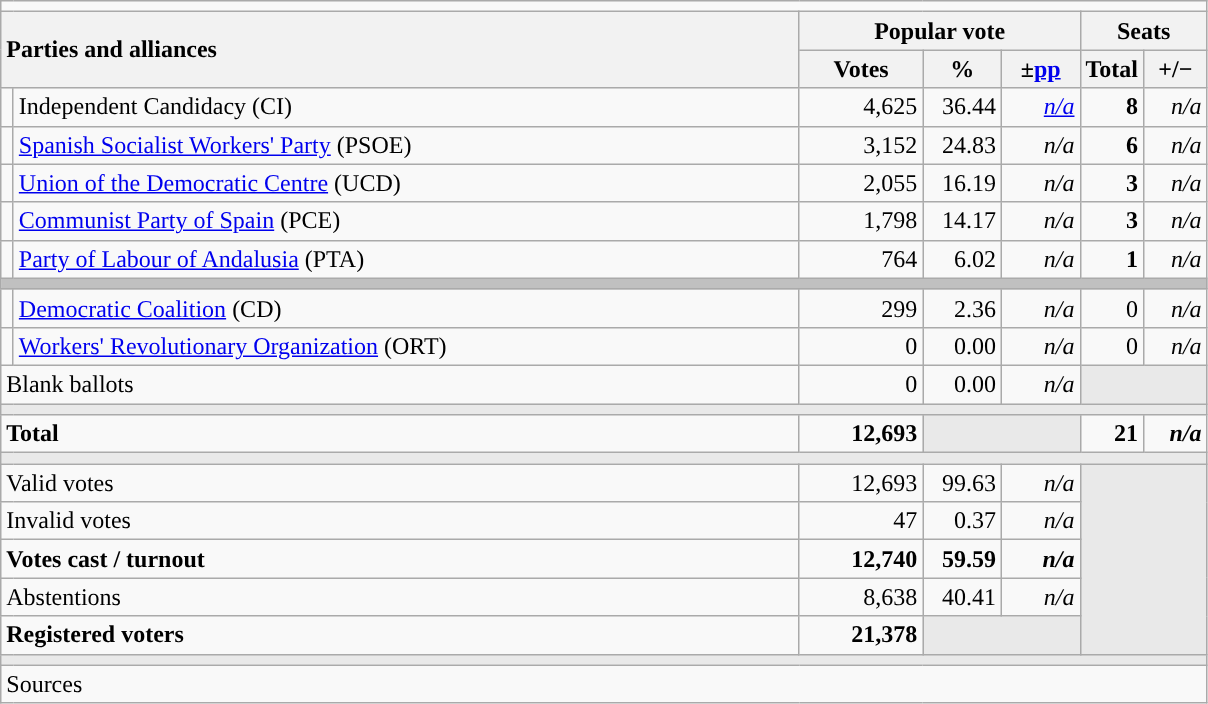<table class="wikitable" style="text-align:right;">
<tr>
<td colspan="7"></td>
</tr>
<tr>
<th style="text-align:left;" rowspan="2" colspan="2" width="525">Parties and alliances</th>
<th colspan="3">Popular vote</th>
<th colspan="2">Seats</th>
</tr>
<tr>
<th width="75">Votes</th>
<th width="45">%</th>
<th width="45">±<a href='#'>pp</a></th>
<th width="35">Total</th>
<th width="35">+/−</th>
</tr>
<tr>
<td width="1" style="color:inherit;background:"></td>
<td align="left">Independent Candidacy (CI)</td>
<td>4,625</td>
<td>36.44</td>
<td><em><a href='#'>n/a</a></em></td>
<td><strong>8</strong></td>
<td><em>n/a</em></td>
</tr>
<tr>
<td style="color:inherit;background:"></td>
<td align="left"><a href='#'>Spanish Socialist Workers' Party</a> (PSOE)</td>
<td>3,152</td>
<td>24.83</td>
<td><em>n/a</em></td>
<td><strong>6</strong></td>
<td><em>n/a</em></td>
</tr>
<tr>
<td style="color:inherit;background:"></td>
<td align="left"><a href='#'>Union of the Democratic Centre</a> (UCD)</td>
<td>2,055</td>
<td>16.19</td>
<td><em>n/a</em></td>
<td><strong>3</strong></td>
<td><em>n/a</em></td>
</tr>
<tr>
<td style="color:inherit;background:"></td>
<td align="left"><a href='#'>Communist Party of Spain</a> (PCE)</td>
<td>1,798</td>
<td>14.17</td>
<td><em>n/a</em></td>
<td><strong>3</strong></td>
<td><em>n/a</em></td>
</tr>
<tr>
<td style="color:inherit;background:"></td>
<td align="left"><a href='#'>Party of Labour of Andalusia</a> (PTA)</td>
<td>764</td>
<td>6.02</td>
<td><em>n/a</em></td>
<td><strong>1</strong></td>
<td><em>n/a</em></td>
</tr>
<tr>
<td colspan="7" bgcolor="#C0C0C0"></td>
</tr>
<tr>
<td style="color:inherit;background:"></td>
<td align="left"><a href='#'>Democratic Coalition</a> (CD)</td>
<td>299</td>
<td>2.36</td>
<td><em>n/a</em></td>
<td>0</td>
<td><em>n/a</em></td>
</tr>
<tr>
<td style="color:inherit;background:"></td>
<td align="left"><a href='#'>Workers' Revolutionary Organization</a> (ORT)</td>
<td>0</td>
<td>0.00</td>
<td><em>n/a</em></td>
<td>0</td>
<td><em>n/a</em></td>
</tr>
<tr>
<td align="left" colspan="2">Blank ballots</td>
<td>0</td>
<td>0.00</td>
<td><em>n/a</em></td>
<td bgcolor="#E9E9E9" colspan="2"></td>
</tr>
<tr>
<td colspan="7" bgcolor="#E9E9E9"></td>
</tr>
<tr style="font-weight:bold;">
<td align="left" colspan="2">Total</td>
<td>12,693</td>
<td bgcolor="#E9E9E9" colspan="2"></td>
<td>21</td>
<td><em>n/a</em></td>
</tr>
<tr>
<td colspan="7" bgcolor="#E9E9E9"></td>
</tr>
<tr>
<td align="left" colspan="2">Valid votes</td>
<td>12,693</td>
<td>99.63</td>
<td><em>n/a</em></td>
<td bgcolor="#E9E9E9" colspan="2" rowspan="5"></td>
</tr>
<tr>
<td align="left" colspan="2">Invalid votes</td>
<td>47</td>
<td>0.37</td>
<td><em>n/a</em></td>
</tr>
<tr style="font-weight:bold;">
<td align="left" colspan="2">Votes cast / turnout</td>
<td>12,740</td>
<td>59.59</td>
<td><em>n/a</em></td>
</tr>
<tr>
<td align="left" colspan="2">Abstentions</td>
<td>8,638</td>
<td>40.41</td>
<td><em>n/a</em></td>
</tr>
<tr style="font-weight:bold;">
<td align="left" colspan="2">Registered voters</td>
<td>21,378</td>
<td bgcolor="#E9E9E9" colspan="2"></td>
</tr>
<tr>
<td colspan="7" bgcolor="#E9E9E9"></td>
</tr>
<tr>
<td align="left" colspan="7">Sources</td>
</tr>
</table>
